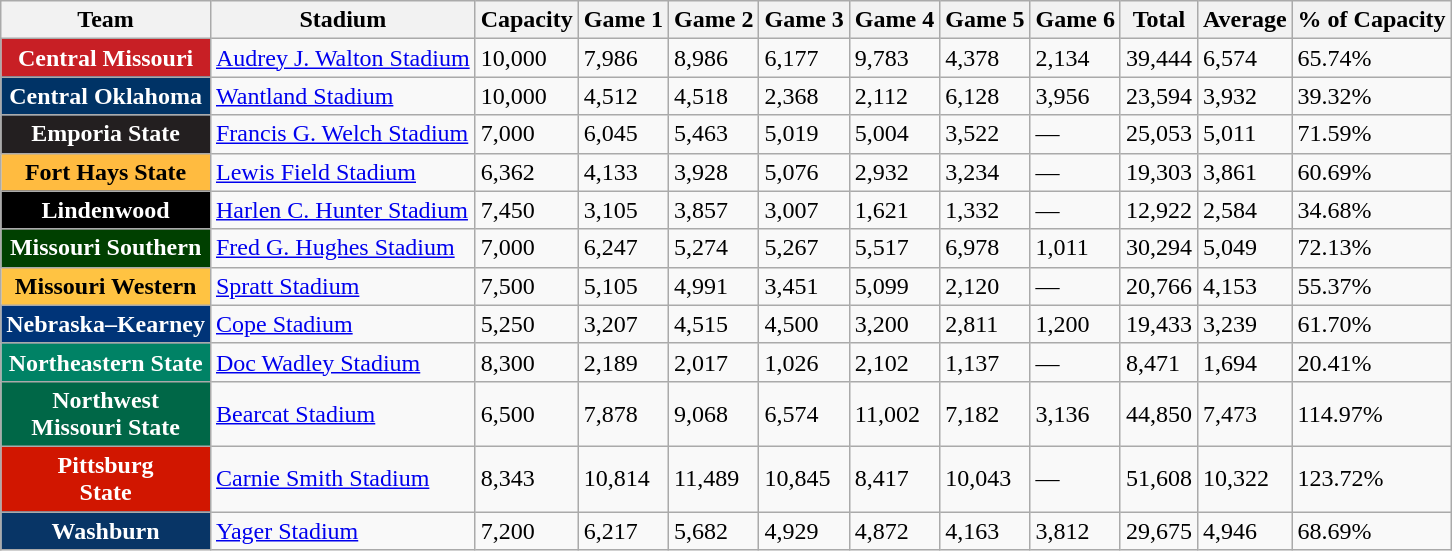<table class="wikitable sortable">
<tr>
<th>Team</th>
<th>Stadium</th>
<th>Capacity</th>
<th>Game 1</th>
<th>Game 2</th>
<th>Game 3</th>
<th>Game 4</th>
<th>Game 5</th>
<th>Game 6</th>
<th>Total</th>
<th>Average</th>
<th>% of Capacity</th>
</tr>
<tr>
<th style="background:#C81F25; color:white;">Central Missouri</th>
<td><a href='#'>Audrey J. Walton Stadium</a></td>
<td>10,000</td>
<td>7,986</td>
<td>8,986</td>
<td>6,177</td>
<td>9,783</td>
<td>4,378</td>
<td>2,134</td>
<td>39,444</td>
<td>6,574</td>
<td>65.74%</td>
</tr>
<tr>
<th style="background:#003366; color:#FFFFFF;">Central Oklahoma</th>
<td><a href='#'>Wantland Stadium</a></td>
<td>10,000</td>
<td>4,512</td>
<td>4,518</td>
<td>2,368</td>
<td>2,112</td>
<td>6,128</td>
<td>3,956</td>
<td>23,594</td>
<td>3,932</td>
<td>39.32%</td>
</tr>
<tr>
<th style="background:#231F20; color:white;">Emporia State</th>
<td><a href='#'>Francis G. Welch Stadium</a></td>
<td>7,000</td>
<td>6,045</td>
<td>5,463</td>
<td>5,019</td>
<td>5,004</td>
<td>3,522</td>
<td>—</td>
<td>25,053</td>
<td>5,011</td>
<td>71.59%</td>
</tr>
<tr>
<th style="background:#FFBB40; color:black;">Fort Hays State</th>
<td><a href='#'>Lewis Field Stadium</a></td>
<td>6,362</td>
<td>4,133</td>
<td>3,928</td>
<td>5,076</td>
<td>2,932</td>
<td>3,234</td>
<td>—</td>
<td>19,303</td>
<td>3,861</td>
<td>60.69%</td>
</tr>
<tr>
<th style="background:black; color:white;">Lindenwood</th>
<td><a href='#'>Harlen C. Hunter Stadium</a></td>
<td>7,450</td>
<td>3,105</td>
<td>3,857</td>
<td>3,007</td>
<td>1,621</td>
<td>1,332</td>
<td>—</td>
<td>12,922</td>
<td>2,584</td>
<td>34.68%</td>
</tr>
<tr>
<th style="background:#004000; color:white;">Missouri Southern</th>
<td><a href='#'>Fred G. Hughes Stadium</a></td>
<td>7,000</td>
<td>6,247</td>
<td>5,274</td>
<td>5,267</td>
<td>5,517</td>
<td>6,978</td>
<td>1,011</td>
<td>30,294</td>
<td>5,049</td>
<td>72.13%</td>
</tr>
<tr>
<th style="background:#FFC342; color:black;">Missouri Western</th>
<td><a href='#'>Spratt Stadium</a></td>
<td>7,500</td>
<td>5,105</td>
<td>4,991</td>
<td>3,451</td>
<td>5,099</td>
<td>2,120</td>
<td>—</td>
<td>20,766</td>
<td>4,153</td>
<td>55.37%</td>
</tr>
<tr>
<th style="background:#003478; color:white;">Nebraska–Kearney</th>
<td><a href='#'>Cope Stadium</a></td>
<td>5,250</td>
<td>3,207</td>
<td>4,515</td>
<td>4,500</td>
<td>3,200</td>
<td>2,811</td>
<td>1,200</td>
<td>19,433</td>
<td>3,239</td>
<td>61.70%</td>
</tr>
<tr>
<th style="background:#008265; color:#FFFFFF;">Northeastern State</th>
<td><a href='#'>Doc Wadley Stadium</a></td>
<td>8,300</td>
<td>2,189</td>
<td>2,017</td>
<td>1,026</td>
<td>2,102</td>
<td>1,137</td>
<td>—</td>
<td>8,471</td>
<td>1,694</td>
<td>20.41%</td>
</tr>
<tr>
<th style="background:#006747; color:#FFFFFF;">Northwest<br>Missouri State</th>
<td><a href='#'>Bearcat Stadium</a></td>
<td>6,500</td>
<td>7,878</td>
<td>9,068</td>
<td>6,574</td>
<td>11,002</td>
<td>7,182</td>
<td>3,136</td>
<td>44,850</td>
<td>7,473</td>
<td>114.97%</td>
</tr>
<tr>
<th style="background:#D11600; color:white;">Pittsburg<br>State</th>
<td><a href='#'>Carnie Smith Stadium</a></td>
<td>8,343</td>
<td>10,814</td>
<td>11,489</td>
<td>10,845</td>
<td>8,417</td>
<td>10,043</td>
<td>—</td>
<td>51,608</td>
<td>10,322</td>
<td>123.72%</td>
</tr>
<tr>
<th style="background:#083566; color:#FFFFFF;">Washburn</th>
<td><a href='#'>Yager Stadium</a></td>
<td>7,200</td>
<td>6,217</td>
<td>5,682</td>
<td>4,929</td>
<td>4,872</td>
<td>4,163</td>
<td>3,812</td>
<td>29,675</td>
<td>4,946</td>
<td>68.69%</td>
</tr>
</table>
